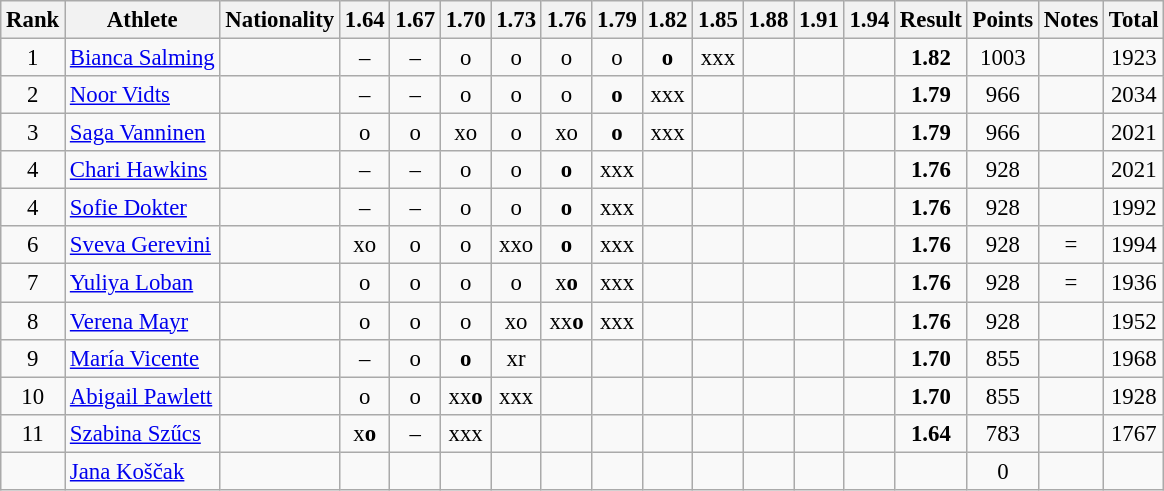<table class="wikitable sortable" style="text-align:center; font-size:95%">
<tr>
<th>Rank</th>
<th>Athlete</th>
<th>Nationality</th>
<th>1.64</th>
<th>1.67</th>
<th>1.70</th>
<th>1.73</th>
<th>1.76</th>
<th>1.79</th>
<th>1.82</th>
<th>1.85</th>
<th>1.88</th>
<th>1.91</th>
<th>1.94</th>
<th>Result</th>
<th>Points</th>
<th>Notes</th>
<th>Total</th>
</tr>
<tr>
<td>1</td>
<td align="left"><a href='#'>Bianca Salming</a></td>
<td align=left></td>
<td>–</td>
<td>–</td>
<td>o</td>
<td>o</td>
<td>o</td>
<td>o</td>
<td><strong>o</strong></td>
<td>xxx</td>
<td></td>
<td></td>
<td></td>
<td><strong>1.82</strong></td>
<td>1003</td>
<td></td>
<td>1923</td>
</tr>
<tr>
<td>2</td>
<td align="left"><a href='#'>Noor Vidts</a></td>
<td align=left></td>
<td>–</td>
<td>–</td>
<td>o</td>
<td>o</td>
<td>o</td>
<td><strong>o</strong></td>
<td>xxx</td>
<td></td>
<td></td>
<td></td>
<td></td>
<td><strong>1.79</strong></td>
<td>966</td>
<td></td>
<td>2034</td>
</tr>
<tr>
<td>3</td>
<td align="left"><a href='#'>Saga Vanninen</a></td>
<td align=left></td>
<td>o</td>
<td>o</td>
<td>xo</td>
<td>o</td>
<td>xo</td>
<td><strong>o</strong></td>
<td>xxx</td>
<td></td>
<td></td>
<td></td>
<td></td>
<td><strong>1.79</strong></td>
<td>966</td>
<td></td>
<td>2021</td>
</tr>
<tr>
<td>4</td>
<td align="left"><a href='#'>Chari Hawkins</a></td>
<td align=left></td>
<td>–</td>
<td>–</td>
<td>o</td>
<td>o</td>
<td><strong>o</strong></td>
<td>xxx</td>
<td></td>
<td></td>
<td></td>
<td></td>
<td></td>
<td><strong>1.76</strong></td>
<td>928</td>
<td></td>
<td>2021</td>
</tr>
<tr>
<td>4</td>
<td align="left"><a href='#'>Sofie Dokter</a></td>
<td align=left></td>
<td>–</td>
<td>–</td>
<td>o</td>
<td>o</td>
<td><strong>o</strong></td>
<td>xxx</td>
<td></td>
<td></td>
<td></td>
<td></td>
<td></td>
<td><strong>1.76</strong></td>
<td>928</td>
<td></td>
<td>1992</td>
</tr>
<tr>
<td>6</td>
<td align="left"><a href='#'>Sveva Gerevini</a></td>
<td align=left></td>
<td>xo</td>
<td>o</td>
<td>o</td>
<td>xxo</td>
<td><strong>o</strong></td>
<td>xxx</td>
<td></td>
<td></td>
<td></td>
<td></td>
<td></td>
<td><strong>1.76</strong></td>
<td>928</td>
<td>=</td>
<td>1994</td>
</tr>
<tr>
<td>7</td>
<td align="left"><a href='#'>Yuliya Loban</a></td>
<td align=left></td>
<td>o</td>
<td>o</td>
<td>o</td>
<td>o</td>
<td>x<strong>o</strong></td>
<td>xxx</td>
<td></td>
<td></td>
<td></td>
<td></td>
<td></td>
<td><strong>1.76</strong></td>
<td>928</td>
<td>=</td>
<td>1936</td>
</tr>
<tr>
<td>8</td>
<td align="left"><a href='#'>Verena Mayr</a></td>
<td align=left></td>
<td>o</td>
<td>o</td>
<td>o</td>
<td>xo</td>
<td>xx<strong>o</strong></td>
<td>xxx</td>
<td></td>
<td></td>
<td></td>
<td></td>
<td></td>
<td><strong>1.76</strong></td>
<td>928</td>
<td></td>
<td>1952</td>
</tr>
<tr>
<td>9</td>
<td align="left"><a href='#'>María Vicente</a></td>
<td align=left></td>
<td>–</td>
<td>o</td>
<td><strong>o</strong></td>
<td>xr</td>
<td></td>
<td></td>
<td></td>
<td></td>
<td></td>
<td></td>
<td></td>
<td><strong>1.70</strong></td>
<td>855</td>
<td></td>
<td>1968</td>
</tr>
<tr>
<td>10</td>
<td align="left"><a href='#'>Abigail Pawlett</a></td>
<td align=left></td>
<td>o</td>
<td>o</td>
<td>xx<strong>o</strong></td>
<td>xxx</td>
<td></td>
<td></td>
<td></td>
<td></td>
<td></td>
<td></td>
<td></td>
<td><strong>1.70</strong></td>
<td>855</td>
<td></td>
<td>1928</td>
</tr>
<tr>
<td>11</td>
<td align="left"><a href='#'>Szabina Szűcs</a></td>
<td align=left></td>
<td>x<strong>o</strong></td>
<td>–</td>
<td>xxx</td>
<td></td>
<td></td>
<td></td>
<td></td>
<td></td>
<td></td>
<td></td>
<td></td>
<td><strong>1.64</strong></td>
<td>783</td>
<td></td>
<td>1767</td>
</tr>
<tr>
<td></td>
<td align="left"><a href='#'>Jana Koščak</a></td>
<td align=left></td>
<td></td>
<td></td>
<td></td>
<td></td>
<td></td>
<td></td>
<td></td>
<td></td>
<td></td>
<td></td>
<td></td>
<td></td>
<td>0</td>
<td></td>
<td></td>
</tr>
</table>
